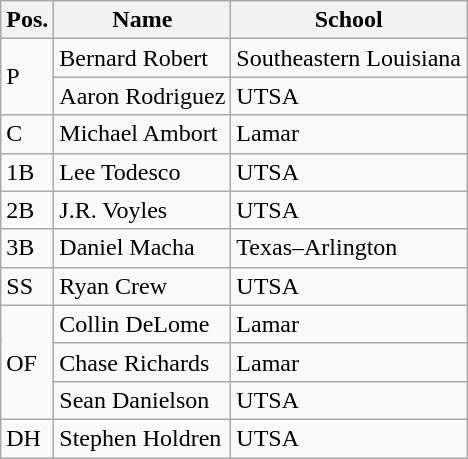<table class=wikitable>
<tr>
<th>Pos.</th>
<th>Name</th>
<th>School</th>
</tr>
<tr>
<td rowspan=2>P</td>
<td>Bernard Robert</td>
<td>Southeastern Louisiana</td>
</tr>
<tr>
<td>Aaron Rodriguez</td>
<td>UTSA</td>
</tr>
<tr>
<td>C</td>
<td>Michael Ambort</td>
<td>Lamar</td>
</tr>
<tr>
<td>1B</td>
<td>Lee Todesco</td>
<td>UTSA</td>
</tr>
<tr>
<td>2B</td>
<td>J.R. Voyles</td>
<td>UTSA</td>
</tr>
<tr>
<td>3B</td>
<td>Daniel Macha</td>
<td>Texas–Arlington</td>
</tr>
<tr>
<td>SS</td>
<td>Ryan Crew</td>
<td>UTSA</td>
</tr>
<tr>
<td rowspan=3>OF</td>
<td>Collin DeLome</td>
<td>Lamar</td>
</tr>
<tr>
<td>Chase Richards</td>
<td>Lamar</td>
</tr>
<tr>
<td>Sean Danielson</td>
<td>UTSA</td>
</tr>
<tr>
<td>DH</td>
<td>Stephen Holdren</td>
<td>UTSA</td>
</tr>
</table>
